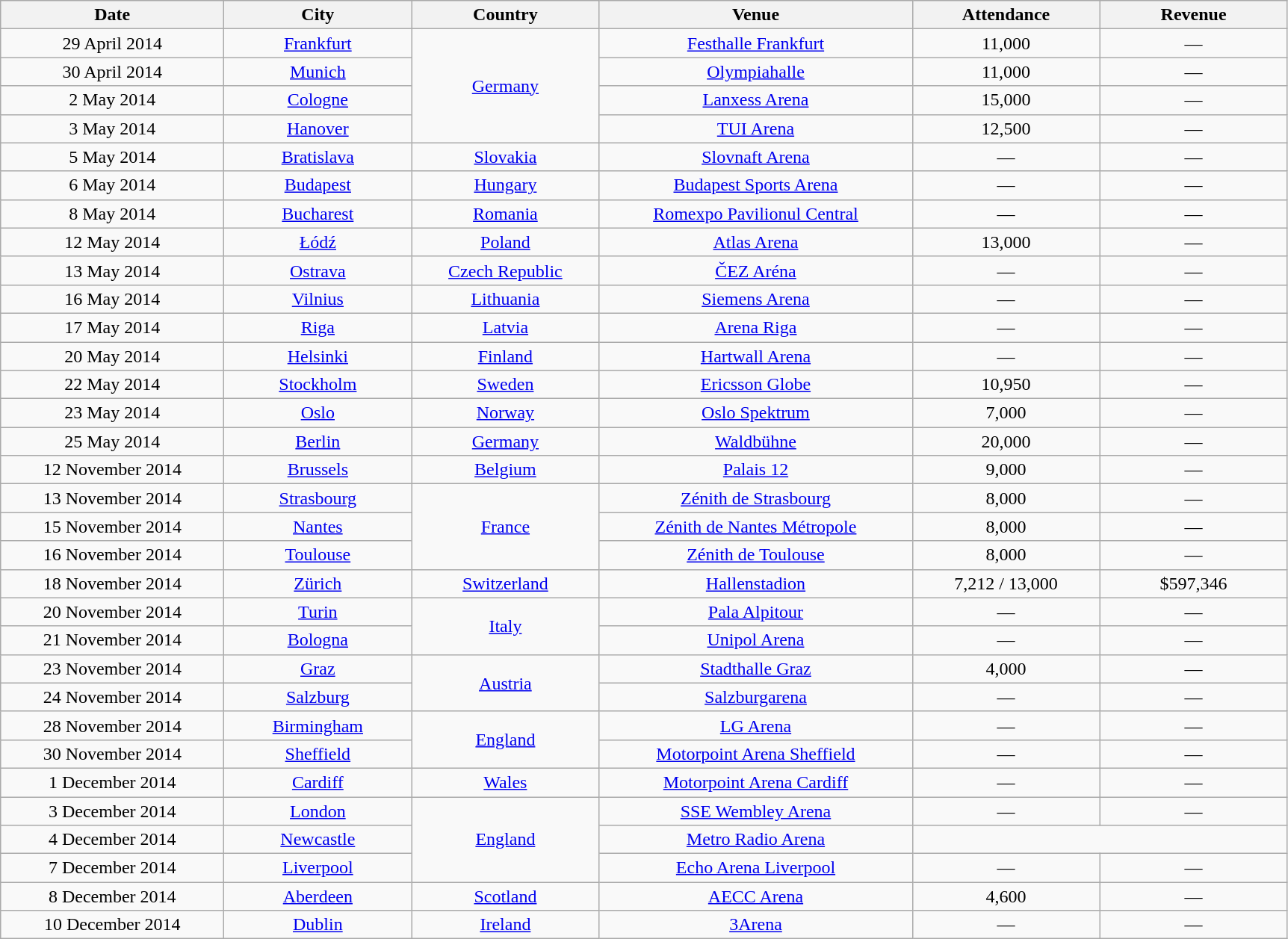<table class="wikitable plainrowheaders" style="text-align:center;">
<tr>
<th scope="col" style="width:12em;">Date</th>
<th scope="col" style="width:10em;">City</th>
<th scope="col" style="width:10em;">Country</th>
<th scope="col" style="width:17em;">Venue</th>
<th scope="col" style="width:10em;">Attendance</th>
<th scope="col" style="width:10em;">Revenue</th>
</tr>
<tr>
<td>29 April 2014</td>
<td><a href='#'>Frankfurt</a></td>
<td rowspan="4"><a href='#'>Germany</a></td>
<td><a href='#'>Festhalle Frankfurt</a></td>
<td>11,000</td>
<td>—</td>
</tr>
<tr>
<td>30 April 2014</td>
<td><a href='#'>Munich</a></td>
<td><a href='#'>Olympiahalle</a></td>
<td>11,000</td>
<td>—</td>
</tr>
<tr>
<td>2 May 2014</td>
<td><a href='#'>Cologne</a></td>
<td><a href='#'>Lanxess Arena</a></td>
<td>15,000</td>
<td>—</td>
</tr>
<tr>
<td>3 May 2014</td>
<td><a href='#'>Hanover</a></td>
<td><a href='#'>TUI Arena</a></td>
<td>12,500</td>
<td>—</td>
</tr>
<tr>
<td>5 May 2014</td>
<td><a href='#'>Bratislava</a></td>
<td><a href='#'>Slovakia</a></td>
<td><a href='#'>Slovnaft Arena</a></td>
<td>—</td>
<td>—</td>
</tr>
<tr>
<td>6 May 2014</td>
<td><a href='#'>Budapest</a></td>
<td><a href='#'>Hungary</a></td>
<td><a href='#'>Budapest Sports Arena</a></td>
<td>—</td>
<td>—</td>
</tr>
<tr>
<td>8 May 2014</td>
<td><a href='#'>Bucharest</a></td>
<td><a href='#'>Romania</a></td>
<td><a href='#'>Romexpo Pavilionul Central</a></td>
<td>—</td>
<td>—</td>
</tr>
<tr>
<td>12 May 2014</td>
<td><a href='#'>Łódź</a></td>
<td><a href='#'>Poland</a></td>
<td><a href='#'>Atlas Arena</a></td>
<td>13,000</td>
<td>—</td>
</tr>
<tr>
<td>13 May 2014</td>
<td><a href='#'>Ostrava</a></td>
<td><a href='#'>Czech Republic</a></td>
<td><a href='#'>ČEZ Aréna</a></td>
<td>—</td>
<td>—</td>
</tr>
<tr>
<td>16 May 2014</td>
<td><a href='#'>Vilnius</a></td>
<td><a href='#'>Lithuania</a></td>
<td><a href='#'>Siemens Arena</a></td>
<td>—</td>
<td>—</td>
</tr>
<tr>
<td>17 May 2014</td>
<td><a href='#'>Riga</a></td>
<td><a href='#'>Latvia</a></td>
<td><a href='#'>Arena Riga</a></td>
<td>—</td>
<td>—</td>
</tr>
<tr>
<td>20 May 2014</td>
<td><a href='#'>Helsinki</a></td>
<td><a href='#'>Finland</a></td>
<td><a href='#'>Hartwall Arena</a></td>
<td>—</td>
<td>—</td>
</tr>
<tr>
<td>22 May 2014</td>
<td><a href='#'>Stockholm</a></td>
<td><a href='#'>Sweden</a></td>
<td><a href='#'>Ericsson Globe</a></td>
<td>10,950</td>
<td>—</td>
</tr>
<tr>
<td>23 May 2014</td>
<td><a href='#'>Oslo</a></td>
<td><a href='#'>Norway</a></td>
<td><a href='#'>Oslo Spektrum</a></td>
<td>7,000</td>
<td>—</td>
</tr>
<tr>
<td>25 May 2014</td>
<td><a href='#'>Berlin</a></td>
<td><a href='#'>Germany</a></td>
<td><a href='#'>Waldbühne</a></td>
<td>20,000</td>
<td>—</td>
</tr>
<tr>
<td>12 November 2014</td>
<td><a href='#'>Brussels</a></td>
<td><a href='#'>Belgium</a></td>
<td><a href='#'>Palais 12</a></td>
<td>9,000</td>
<td>—</td>
</tr>
<tr>
<td>13 November 2014</td>
<td><a href='#'>Strasbourg</a></td>
<td rowspan="3"><a href='#'>France</a></td>
<td><a href='#'>Zénith de Strasbourg</a></td>
<td>8,000</td>
<td>—</td>
</tr>
<tr>
<td>15 November 2014</td>
<td><a href='#'>Nantes</a></td>
<td><a href='#'>Zénith de Nantes Métropole</a></td>
<td>8,000</td>
<td>—</td>
</tr>
<tr>
<td>16 November 2014</td>
<td><a href='#'>Toulouse</a></td>
<td><a href='#'>Zénith de Toulouse</a></td>
<td>8,000</td>
<td>—</td>
</tr>
<tr>
<td>18 November 2014</td>
<td><a href='#'>Zürich</a></td>
<td><a href='#'>Switzerland</a></td>
<td><a href='#'>Hallenstadion</a></td>
<td>7,212 / 13,000</td>
<td>$597,346</td>
</tr>
<tr>
<td>20 November 2014</td>
<td><a href='#'>Turin</a></td>
<td rowspan="2"><a href='#'>Italy</a></td>
<td><a href='#'>Pala Alpitour</a></td>
<td>—</td>
<td>—</td>
</tr>
<tr>
<td>21 November 2014</td>
<td><a href='#'>Bologna</a></td>
<td><a href='#'>Unipol Arena</a></td>
<td>—</td>
<td>—</td>
</tr>
<tr>
<td>23 November 2014</td>
<td><a href='#'>Graz</a></td>
<td rowspan="2"><a href='#'>Austria</a></td>
<td><a href='#'>Stadthalle Graz</a></td>
<td>4,000</td>
<td>—</td>
</tr>
<tr>
<td>24 November 2014</td>
<td><a href='#'>Salzburg</a></td>
<td><a href='#'>Salzburgarena</a></td>
<td>—</td>
<td>—</td>
</tr>
<tr>
<td>28 November 2014</td>
<td><a href='#'>Birmingham</a></td>
<td rowspan="2"><a href='#'>England</a></td>
<td><a href='#'>LG Arena</a></td>
<td>—</td>
<td>—</td>
</tr>
<tr>
<td>30 November 2014</td>
<td><a href='#'>Sheffield</a></td>
<td><a href='#'>Motorpoint Arena Sheffield</a></td>
<td>—</td>
<td>—</td>
</tr>
<tr>
<td>1 December 2014</td>
<td><a href='#'>Cardiff</a></td>
<td><a href='#'>Wales</a></td>
<td><a href='#'>Motorpoint Arena Cardiff</a></td>
<td>—</td>
<td>—</td>
</tr>
<tr>
<td>3 December 2014</td>
<td><a href='#'>London</a></td>
<td rowspan="3"><a href='#'>England</a></td>
<td><a href='#'>SSE Wembley Arena</a></td>
<td>—</td>
<td>—</td>
</tr>
<tr>
<td>4 December 2014</td>
<td><a href='#'>Newcastle</a></td>
<td><a href='#'>Metro Radio Arena</a></td>
</tr>
<tr>
<td>7 December 2014</td>
<td><a href='#'>Liverpool</a></td>
<td><a href='#'>Echo Arena Liverpool</a></td>
<td>—</td>
<td>—</td>
</tr>
<tr>
<td>8 December 2014</td>
<td><a href='#'>Aberdeen</a></td>
<td><a href='#'>Scotland</a></td>
<td><a href='#'>AECC Arena</a></td>
<td>4,600</td>
<td>—</td>
</tr>
<tr>
<td>10 December 2014</td>
<td><a href='#'>Dublin</a></td>
<td><a href='#'>Ireland</a></td>
<td><a href='#'>3Arena</a></td>
<td>—</td>
<td>—</td>
</tr>
</table>
